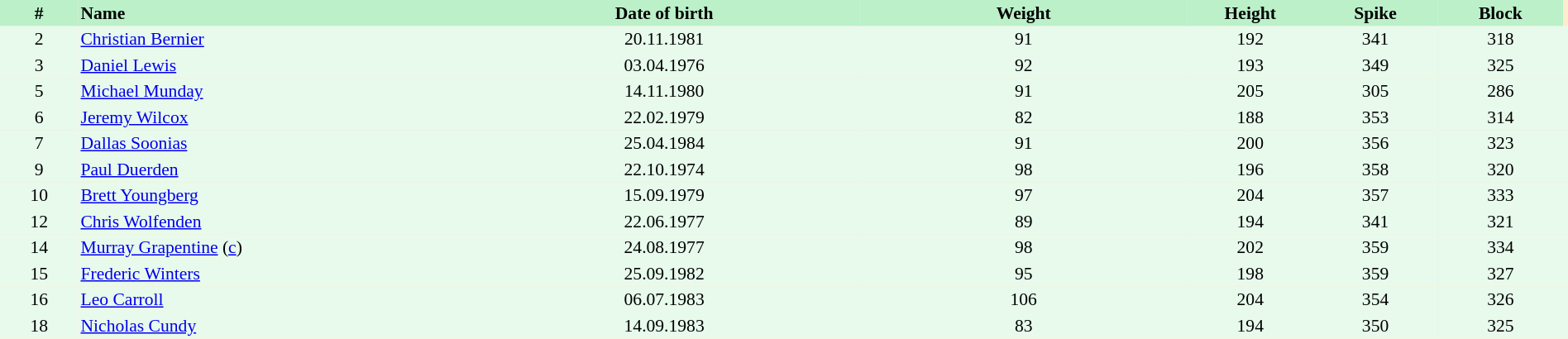<table border=0 cellpadding=2 cellspacing=0  |- bgcolor=#FFECCE style="text-align:center; font-size:90%;" width=100%>
<tr bgcolor=#BBF0C9>
<th width=5%>#</th>
<th width=25% align=left>Name</th>
<th width=25%>Date of birth</th>
<th width=21%>Weight</th>
<th width=8%>Height</th>
<th width=8%>Spike</th>
<th width=8%>Block</th>
</tr>
<tr bgcolor=#E7FAEC>
<td>2</td>
<td align=left><a href='#'>Christian Bernier</a></td>
<td>20.11.1981</td>
<td>91</td>
<td>192</td>
<td>341</td>
<td>318</td>
<td></td>
</tr>
<tr bgcolor=#E7FAEC>
<td>3</td>
<td align=left><a href='#'>Daniel Lewis</a></td>
<td>03.04.1976</td>
<td>92</td>
<td>193</td>
<td>349</td>
<td>325</td>
<td></td>
</tr>
<tr bgcolor=#E7FAEC>
<td>5</td>
<td align=left><a href='#'>Michael Munday</a></td>
<td>14.11.1980</td>
<td>91</td>
<td>205</td>
<td>305</td>
<td>286</td>
<td></td>
</tr>
<tr bgcolor=#E7FAEC>
<td>6</td>
<td align=left><a href='#'>Jeremy Wilcox</a></td>
<td>22.02.1979</td>
<td>82</td>
<td>188</td>
<td>353</td>
<td>314</td>
<td></td>
</tr>
<tr bgcolor=#E7FAEC>
<td>7</td>
<td align=left><a href='#'>Dallas Soonias</a></td>
<td>25.04.1984</td>
<td>91</td>
<td>200</td>
<td>356</td>
<td>323</td>
<td></td>
</tr>
<tr bgcolor=#E7FAEC>
<td>9</td>
<td align=left><a href='#'>Paul Duerden</a></td>
<td>22.10.1974</td>
<td>98</td>
<td>196</td>
<td>358</td>
<td>320</td>
<td></td>
</tr>
<tr bgcolor=#E7FAEC>
<td>10</td>
<td align=left><a href='#'>Brett Youngberg</a></td>
<td>15.09.1979</td>
<td>97</td>
<td>204</td>
<td>357</td>
<td>333</td>
<td></td>
</tr>
<tr bgcolor=#E7FAEC>
<td>12</td>
<td align=left><a href='#'>Chris Wolfenden</a></td>
<td>22.06.1977</td>
<td>89</td>
<td>194</td>
<td>341</td>
<td>321</td>
<td></td>
</tr>
<tr bgcolor=#E7FAEC>
<td>14</td>
<td align=left><a href='#'>Murray Grapentine</a> (<a href='#'>c</a>)</td>
<td>24.08.1977</td>
<td>98</td>
<td>202</td>
<td>359</td>
<td>334</td>
<td></td>
</tr>
<tr bgcolor=#E7FAEC>
<td>15</td>
<td align=left><a href='#'>Frederic Winters</a></td>
<td>25.09.1982</td>
<td>95</td>
<td>198</td>
<td>359</td>
<td>327</td>
<td></td>
</tr>
<tr bgcolor=#E7FAEC>
<td>16</td>
<td align=left><a href='#'>Leo Carroll</a></td>
<td>06.07.1983</td>
<td>106</td>
<td>204</td>
<td>354</td>
<td>326</td>
<td></td>
</tr>
<tr bgcolor=#E7FAEC>
<td>18</td>
<td align=left><a href='#'>Nicholas Cundy</a></td>
<td>14.09.1983</td>
<td>83</td>
<td>194</td>
<td>350</td>
<td>325</td>
<td></td>
</tr>
</table>
